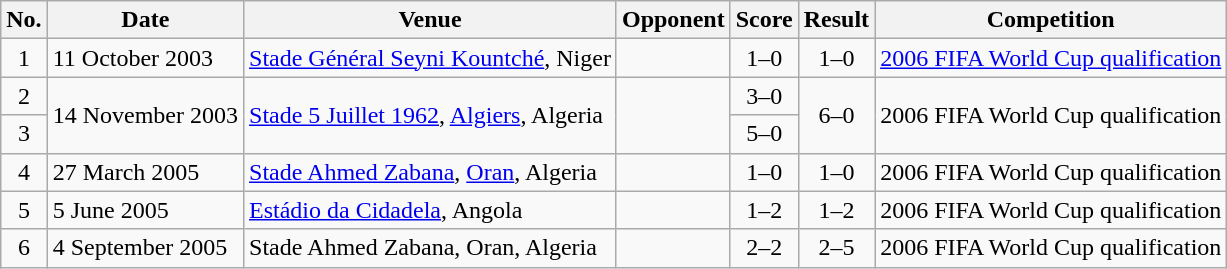<table class="wikitable sortable">
<tr>
<th scope="col">No.</th>
<th scope="col">Date</th>
<th scope="col">Venue</th>
<th scope="col">Opponent</th>
<th scope="col">Score</th>
<th scope="col">Result</th>
<th scope="col">Competition</th>
</tr>
<tr>
<td align="center">1</td>
<td>11 October 2003</td>
<td><a href='#'>Stade Général Seyni Kountché</a>, Niger</td>
<td></td>
<td align="center">1–0</td>
<td align="center">1–0</td>
<td><a href='#'>2006 FIFA World Cup qualification</a></td>
</tr>
<tr>
<td align="center">2</td>
<td rowspan="2">14 November 2003</td>
<td rowspan="2"><a href='#'>Stade 5 Juillet 1962</a>, <a href='#'>Algiers</a>, Algeria</td>
<td rowspan="2"></td>
<td align="center">3–0</td>
<td rowspan="2" style="text-align:center">6–0</td>
<td rowspan="2">2006 FIFA World Cup qualification</td>
</tr>
<tr>
<td align="center">3</td>
<td align="center">5–0</td>
</tr>
<tr>
<td align="center">4</td>
<td>27 March 2005</td>
<td><a href='#'>Stade Ahmed Zabana</a>, <a href='#'>Oran</a>, Algeria</td>
<td></td>
<td align="center">1–0</td>
<td align="center">1–0</td>
<td>2006 FIFA World Cup qualification</td>
</tr>
<tr>
<td align="center">5</td>
<td>5 June 2005</td>
<td><a href='#'>Estádio da Cidadela</a>, Angola</td>
<td></td>
<td align="center">1–2</td>
<td align="center">1–2</td>
<td>2006 FIFA World Cup qualification</td>
</tr>
<tr>
<td align="center">6</td>
<td>4 September 2005</td>
<td>Stade Ahmed Zabana, Oran, Algeria</td>
<td></td>
<td align="center">2–2</td>
<td align="center">2–5</td>
<td>2006 FIFA World Cup qualification</td>
</tr>
</table>
